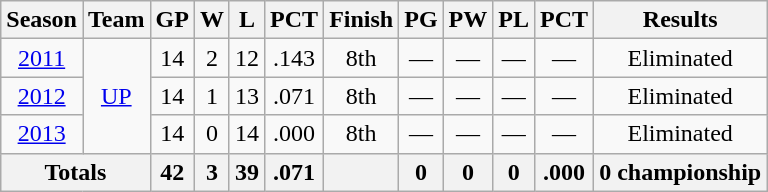<table class=wikitable style="text-align:center">
<tr>
<th>Season</th>
<th>Team</th>
<th>GP</th>
<th>W</th>
<th>L</th>
<th>PCT</th>
<th>Finish</th>
<th>PG</th>
<th>PW</th>
<th>PL</th>
<th>PCT</th>
<th>Results</th>
</tr>
<tr>
<td><a href='#'>2011</a></td>
<td rowspan="3"><a href='#'>UP</a></td>
<td>14</td>
<td>2</td>
<td>12</td>
<td>.143</td>
<td>8th</td>
<td>—</td>
<td>—</td>
<td>—</td>
<td>—</td>
<td>Eliminated</td>
</tr>
<tr>
<td><a href='#'>2012</a></td>
<td>14</td>
<td>1</td>
<td>13</td>
<td>.071</td>
<td>8th</td>
<td>—</td>
<td>—</td>
<td>—</td>
<td>—</td>
<td>Eliminated</td>
</tr>
<tr>
<td><a href='#'>2013</a></td>
<td>14</td>
<td>0</td>
<td>14</td>
<td>.000</td>
<td>8th</td>
<td>—</td>
<td>—</td>
<td>—</td>
<td>—</td>
<td>Eliminated</td>
</tr>
<tr>
<th colspan="2">Totals</th>
<th>42</th>
<th>3</th>
<th>39</th>
<th>.071</th>
<th></th>
<th>0</th>
<th>0</th>
<th>0</th>
<th>.000</th>
<th>0 championship</th>
</tr>
</table>
